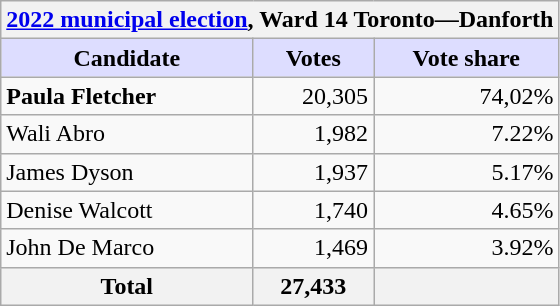<table class="wikitable plainrowheaders">
<tr>
<th colspan="3"><strong><a href='#'>2022 municipal election</a>, Ward 14 Toronto—Danforth</strong></th>
</tr>
<tr>
<th scope="col" style="background:#ddf;">Candidate</th>
<th scope="col" style="background:#ddf;">Votes</th>
<th scope="col" style="background:#ddf;">Vote share</th>
</tr>
<tr>
<td scope="row"><strong>Paula Fletcher</strong></td>
<td align="right">20,305</td>
<td align="right">74,02%</td>
</tr>
<tr>
<td scope="row">Wali Abro</td>
<td align="right">1,982</td>
<td align="right">7.22%</td>
</tr>
<tr>
<td scope="row">James Dyson</td>
<td align="right">1,937</td>
<td align="right">5.17%</td>
</tr>
<tr>
<td scope="row">Denise Walcott</td>
<td align="right">1,740</td>
<td align="right">4.65%</td>
</tr>
<tr>
<td scope="row">John De Marco</td>
<td align="right">1,469</td>
<td align="right">3.92%</td>
</tr>
<tr>
<th scope="row"><strong>Total</strong></th>
<th align="right">27,433</th>
<th align="right"></th>
</tr>
</table>
